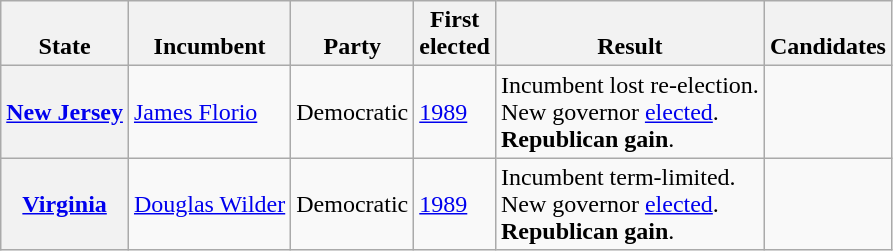<table class="wikitable sortable">
<tr valign=bottom>
<th>State</th>
<th>Incumbent</th>
<th>Party</th>
<th>First<br>elected</th>
<th>Result</th>
<th>Candidates</th>
</tr>
<tr>
<th><a href='#'>New Jersey</a></th>
<td><a href='#'>James Florio</a></td>
<td>Democratic</td>
<td><a href='#'>1989</a></td>
<td>Incumbent lost re-election.<br>New governor <a href='#'>elected</a>.<br><strong>Republican gain</strong>.</td>
<td nowrap></td>
</tr>
<tr>
<th><a href='#'>Virginia</a></th>
<td><a href='#'>Douglas Wilder</a></td>
<td>Democratic</td>
<td><a href='#'>1989</a></td>
<td>Incumbent term-limited.<br>New governor <a href='#'>elected</a>.<br><strong>Republican gain</strong>.</td>
<td nowrap></td>
</tr>
</table>
